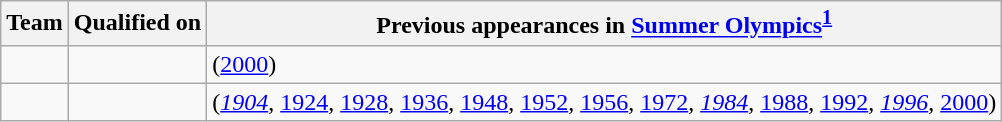<table class="wikitable sortable">
<tr>
<th>Team</th>
<th>Qualified on</th>
<th data-sort-type="number">Previous appearances in <a href='#'>Summer Olympics</a><sup><strong><a href='#'>1</a></strong></sup></th>
</tr>
<tr>
<td></td>
<td></td>
<td> (<a href='#'>2000</a>)</td>
</tr>
<tr>
<td></td>
<td></td>
<td> (<em><a href='#'>1904</a></em>, <a href='#'>1924</a>, <a href='#'>1928</a>, <a href='#'>1936</a>, <a href='#'>1948</a>, <a href='#'>1952</a>, <a href='#'>1956</a>, <a href='#'>1972</a>, <em><a href='#'>1984</a></em>, <a href='#'>1988</a>, <a href='#'>1992</a>, <em><a href='#'>1996</a></em>, <a href='#'>2000</a>)</td>
</tr>
</table>
